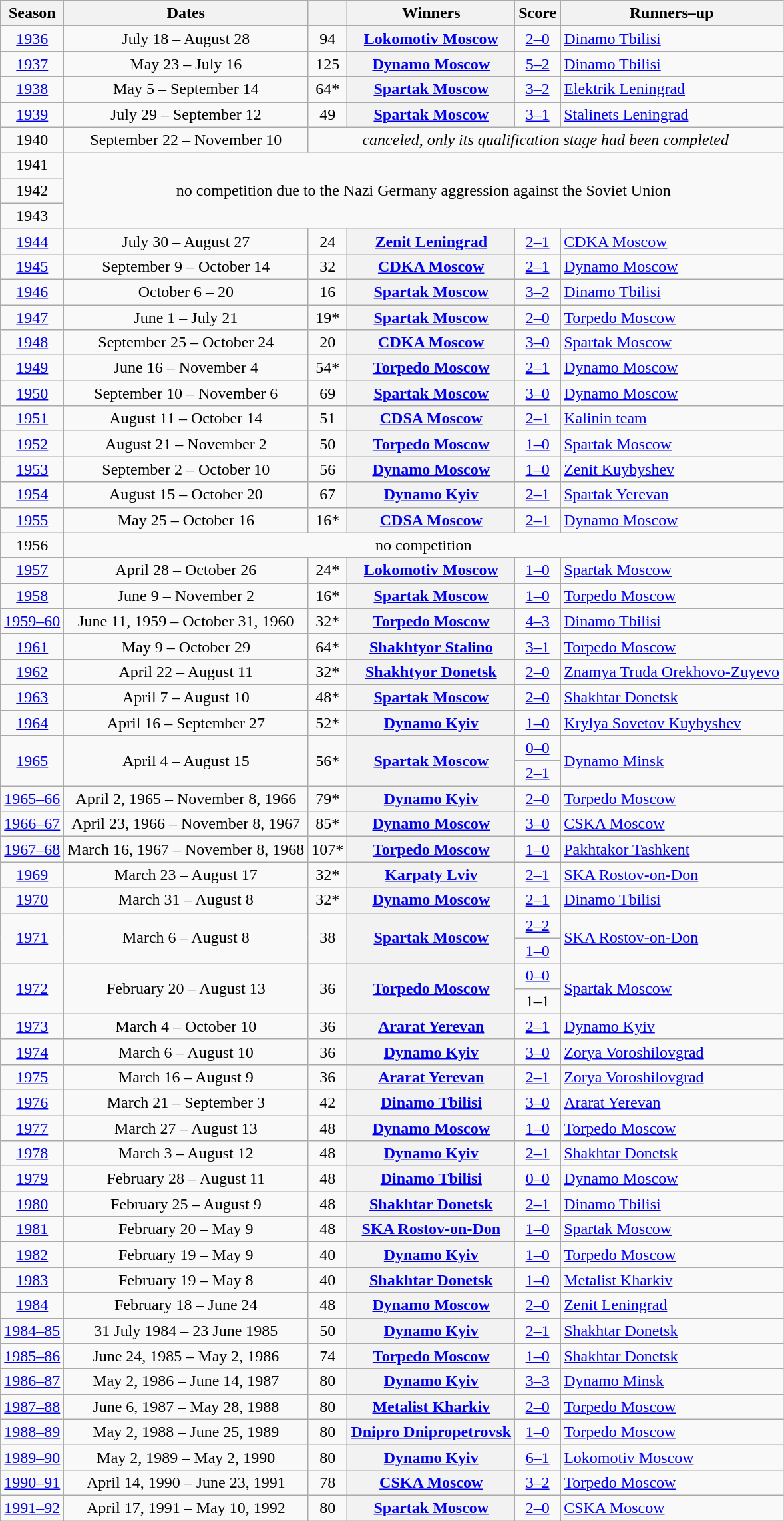<table class="wikitable plainrowheaders">
<tr>
<th scope="col">Season</th>
<th scope="col">Dates</th>
<th scope="col"></th>
<th scope="col">Winners</th>
<th scope="col">Score</th>
<th scope="col">Runners–up</th>
</tr>
<tr>
<td align=center><a href='#'>1936</a></td>
<td align=center>July 18 – August 28</td>
<td align=center>94</td>
<th scope="row"><a href='#'>Lokomotiv Moscow</a></th>
<td align=center><a href='#'>2–0</a></td>
<td><a href='#'>Dinamo Tbilisi</a></td>
</tr>
<tr>
<td align=center><a href='#'>1937</a></td>
<td align=center>May 23 – July 16</td>
<td align=center>125</td>
<th scope="row"><a href='#'>Dynamo Moscow</a></th>
<td align=center><a href='#'>5–2</a></td>
<td><a href='#'>Dinamo Tbilisi</a></td>
</tr>
<tr>
<td align=center><a href='#'>1938</a></td>
<td align=center>May 5 – September 14</td>
<td align=center>64*</td>
<th scope="row"><a href='#'>Spartak Moscow</a></th>
<td align=center><a href='#'>3–2</a></td>
<td><a href='#'>Elektrik Leningrad</a></td>
</tr>
<tr>
<td align=center><a href='#'>1939</a></td>
<td align=center>July 29 – September 12</td>
<td align=center>49</td>
<th scope="row"><a href='#'>Spartak Moscow</a></th>
<td align=center><a href='#'>3–1</a></td>
<td><a href='#'>Stalinets Leningrad</a></td>
</tr>
<tr>
<td align=center>1940</td>
<td align=center>September 22 – November 10</td>
<td align=center colspan=4><em>canceled, only its qualification stage had been completed</td>
</tr>
<tr>
<td align=center>1941</td>
<td align=center colspan="5" rowspan="3">no competition due to the Nazi Germany aggression against the Soviet Union</td>
</tr>
<tr>
<td align=center>1942</td>
</tr>
<tr>
<td align=center>1943</td>
</tr>
<tr>
<td align=center><a href='#'>1944</a></td>
<td align=center>July 30 – August 27</td>
<td align=center>24</td>
<th scope="row"><a href='#'>Zenit Leningrad</a></th>
<td align=center><a href='#'>2–1</a></td>
<td><a href='#'>CDKA Moscow</a></td>
</tr>
<tr>
<td align=center><a href='#'>1945</a></td>
<td align=center>September 9 – October 14</td>
<td align=center>32</td>
<th scope="row"><a href='#'>CDKA Moscow</a></th>
<td align=center><a href='#'>2–1</a></td>
<td><a href='#'>Dynamo Moscow</a></td>
</tr>
<tr>
<td align=center><a href='#'>1946</a></td>
<td align=center>October 6 – 20</td>
<td align=center>16</td>
<th scope="row"><a href='#'>Spartak Moscow</a></th>
<td align=center><a href='#'>3–2</a> </td>
<td><a href='#'>Dinamo Tbilisi</a></td>
</tr>
<tr>
<td align=center><a href='#'>1947</a></td>
<td align=center>June 1 – July 21</td>
<td align=center>19*</td>
<th scope="row"><a href='#'>Spartak Moscow</a></th>
<td align=center><a href='#'>2–0</a></td>
<td><a href='#'>Torpedo Moscow</a></td>
</tr>
<tr>
<td align=center><a href='#'>1948</a></td>
<td align=center>September 25 – October 24</td>
<td align=center>20</td>
<th scope="row"><a href='#'>CDKA Moscow</a></th>
<td align=center><a href='#'>3–0</a></td>
<td><a href='#'>Spartak Moscow</a></td>
</tr>
<tr>
<td align=center><a href='#'>1949</a></td>
<td align=center>June 16 – November 4</td>
<td align=center>54*</td>
<th scope="row"><a href='#'>Torpedo Moscow</a></th>
<td align=center><a href='#'>2–1</a></td>
<td><a href='#'>Dynamo Moscow</a></td>
</tr>
<tr>
<td align=center><a href='#'>1950</a></td>
<td align=center>September 10 – November 6</td>
<td align=center>69</td>
<th scope="row"><a href='#'>Spartak Moscow</a></th>
<td align=center><a href='#'>3–0</a></td>
<td><a href='#'>Dynamo Moscow</a></td>
</tr>
<tr>
<td align=center><a href='#'>1951</a></td>
<td align=center>August 11 – October 14</td>
<td align=center>51</td>
<th scope="row"><a href='#'>CDSA Moscow</a></th>
<td align=center><a href='#'>2–1</a> </td>
<td><a href='#'>Kalinin team</a></td>
</tr>
<tr>
<td align=center><a href='#'>1952</a></td>
<td align=center>August 21 – November 2</td>
<td align=center>50</td>
<th scope="row"><a href='#'>Torpedo Moscow</a></th>
<td align=center><a href='#'>1–0</a></td>
<td><a href='#'>Spartak Moscow</a></td>
</tr>
<tr>
<td align=center><a href='#'>1953</a></td>
<td align=center>September 2 – October 10</td>
<td align=center>56</td>
<th scope="row"><a href='#'>Dynamo Moscow</a></th>
<td align=center><a href='#'>1–0</a></td>
<td><a href='#'>Zenit Kuybyshev</a></td>
</tr>
<tr>
<td align=center><a href='#'>1954</a></td>
<td align=center>August 15 – October 20</td>
<td align=center>67</td>
<th scope="row"><a href='#'>Dynamo Kyiv</a></th>
<td align=center><a href='#'>2–1</a></td>
<td><a href='#'>Spartak Yerevan</a></td>
</tr>
<tr>
<td align=center><a href='#'>1955</a></td>
<td align=center>May 25 – October 16</td>
<td align=center>16*</td>
<th scope="row"><a href='#'>CDSA Moscow</a></th>
<td align=center><a href='#'>2–1</a></td>
<td><a href='#'>Dynamo Moscow</a></td>
</tr>
<tr>
<td align=center>1956</td>
<td align=center colspan="5">no competition</td>
</tr>
<tr>
<td align=center><a href='#'>1957</a></td>
<td align=center>April 28 – October 26</td>
<td align=center>24*</td>
<th scope="row"><a href='#'>Lokomotiv Moscow</a></th>
<td align=center><a href='#'>1–0</a></td>
<td><a href='#'>Spartak Moscow</a></td>
</tr>
<tr>
<td align=center><a href='#'>1958</a></td>
<td align=center>June 9 – November 2</td>
<td align=center>16*</td>
<th scope="row"><a href='#'>Spartak Moscow</a></th>
<td align=center><a href='#'>1–0</a> </td>
<td><a href='#'>Torpedo Moscow</a></td>
</tr>
<tr>
<td align=center><a href='#'>1959–60</a></td>
<td align=center>June 11, 1959 – October 31, 1960</td>
<td align=center>32*</td>
<th scope="row"><a href='#'>Torpedo Moscow</a></th>
<td align=center><a href='#'>4–3</a> </td>
<td><a href='#'>Dinamo Tbilisi</a></td>
</tr>
<tr>
<td align=center><a href='#'>1961</a></td>
<td align=center>May 9 – October 29</td>
<td align=center>64*</td>
<th scope="row"><a href='#'>Shakhtyor Stalino</a></th>
<td align=center><a href='#'>3–1</a></td>
<td><a href='#'>Torpedo Moscow</a></td>
</tr>
<tr>
<td align=center><a href='#'>1962</a></td>
<td align=center>April 22 – August 11</td>
<td align=center>32*</td>
<th scope="row"><a href='#'>Shakhtyor Donetsk</a></th>
<td align=center><a href='#'>2–0</a></td>
<td><a href='#'>Znamya Truda Orekhovo-Zuyevo</a></td>
</tr>
<tr>
<td align=center><a href='#'>1963</a></td>
<td align=center>April 7 – August 10</td>
<td align=center>48*</td>
<th scope="row"><a href='#'>Spartak Moscow</a></th>
<td align=center><a href='#'>2–0</a></td>
<td><a href='#'>Shakhtar Donetsk</a></td>
</tr>
<tr>
<td align=center><a href='#'>1964</a></td>
<td align=center>April 16 – September 27</td>
<td align=center>52*</td>
<th scope="row"><a href='#'>Dynamo Kyiv</a></th>
<td align=center><a href='#'>1–0</a></td>
<td><a href='#'>Krylya Sovetov Kuybyshev</a></td>
</tr>
<tr>
<td rowspan="2" align="center"><a href='#'>1965</a></td>
<td align=center rowspan="2">April 4 – August 15</td>
<td align=center rowspan="2">56*</td>
<th rowspan="2" scope="row"><a href='#'>Spartak Moscow</a></th>
<td align=center><a href='#'>0–0</a></td>
<td rowspan="2"><a href='#'>Dynamo Minsk</a></td>
</tr>
<tr>
<td align=center><a href='#'>2–1</a>   </td>
</tr>
<tr>
<td align=center><a href='#'>1965–66</a></td>
<td align=center>April 2, 1965 – November 8, 1966</td>
<td align=center>79*</td>
<th scope="row"><a href='#'>Dynamo Kyiv</a></th>
<td align=center><a href='#'>2–0</a></td>
<td><a href='#'>Torpedo Moscow</a></td>
</tr>
<tr>
<td align=center><a href='#'>1966–67</a></td>
<td align=center>April 23, 1966 – November 8, 1967</td>
<td align=center>85*</td>
<th scope="row"><a href='#'>Dynamo Moscow</a></th>
<td align=center><a href='#'>3–0</a></td>
<td><a href='#'>CSKA Moscow</a></td>
</tr>
<tr>
<td align=center><a href='#'>1967–68</a></td>
<td align=center>March 16, 1967 – November 8, 1968</td>
<td align=center>107*</td>
<th scope="row"><a href='#'>Torpedo Moscow</a></th>
<td align=center><a href='#'>1–0</a></td>
<td><a href='#'>Pakhtakor Tashkent</a></td>
</tr>
<tr>
<td align=center><a href='#'>1969</a></td>
<td align=center>March 23 – August 17</td>
<td align=center>32*</td>
<th scope="row"><a href='#'>Karpaty Lviv</a></th>
<td align=center><a href='#'>2–1</a></td>
<td><a href='#'>SKA Rostov-on-Don</a></td>
</tr>
<tr>
<td align=center><a href='#'>1970</a></td>
<td align=center>March 31 – August 8</td>
<td align=center>32*</td>
<th scope="row"><a href='#'>Dynamo Moscow</a></th>
<td align=center><a href='#'>2–1</a></td>
<td><a href='#'>Dinamo Tbilisi</a></td>
</tr>
<tr>
<td rowspan="2" align="center"><a href='#'>1971</a></td>
<td align=center rowspan="2">March 6 – August 8</td>
<td align=center rowspan="2">38</td>
<th rowspan="2" scope="row"><a href='#'>Spartak Moscow</a></th>
<td align=center><a href='#'>2–2</a></td>
<td rowspan="2"><a href='#'>SKA Rostov-on-Don</a></td>
</tr>
<tr>
<td align=center><a href='#'>1–0</a> </td>
</tr>
<tr>
<td rowspan="2" align="center"><a href='#'>1972</a></td>
<td align=center rowspan="2">February 20 – August 13</td>
<td align=center rowspan="2">36</td>
<th rowspan="2" scope="row"><a href='#'>Torpedo Moscow</a></th>
<td align="center"><a href='#'>0–0</a></td>
<td rowspan="2"><a href='#'>Spartak Moscow</a></td>
</tr>
<tr>
<td align=center>1–1  </td>
</tr>
<tr>
<td align="center"><a href='#'>1973</a></td>
<td align=center>March 4 – October 10</td>
<td align=center>36</td>
<th scope="row"><a href='#'>Ararat Yerevan</a></th>
<td align="center"><a href='#'>2–1</a> </td>
<td><a href='#'>Dynamo Kyiv</a></td>
</tr>
<tr>
<td align="center"><a href='#'>1974</a></td>
<td align=center>March 6 – August 10</td>
<td align=center>36</td>
<th scope="row"><a href='#'>Dynamo Kyiv</a></th>
<td align="center"><a href='#'>3–0</a> </td>
<td><a href='#'>Zorya Voroshilovgrad</a></td>
</tr>
<tr>
<td align=center><a href='#'>1975</a></td>
<td align=center>March 16 – August 9</td>
<td align=center>36</td>
<th scope="row"><a href='#'>Ararat Yerevan</a></th>
<td align=center><a href='#'>2–1</a></td>
<td><a href='#'>Zorya Voroshilovgrad</a></td>
</tr>
<tr>
<td align=center><a href='#'>1976</a></td>
<td align=center>March 21 – September 3</td>
<td align=center>42</td>
<th scope="row"><a href='#'>Dinamo Tbilisi</a></th>
<td align=center><a href='#'>3–0</a></td>
<td><a href='#'>Ararat Yerevan</a></td>
</tr>
<tr>
<td align=center><a href='#'>1977</a></td>
<td align=center>March 27 – August 13</td>
<td align=center>48</td>
<th scope="row"><a href='#'>Dynamo Moscow</a></th>
<td align=center><a href='#'>1–0</a></td>
<td><a href='#'>Torpedo Moscow</a></td>
</tr>
<tr>
<td align=center><a href='#'>1978</a></td>
<td align=center>March 3 – August 12</td>
<td align=center>48</td>
<th scope="row"><a href='#'>Dynamo Kyiv</a></th>
<td align=center><a href='#'>2–1</a> </td>
<td><a href='#'>Shakhtar Donetsk</a></td>
</tr>
<tr>
<td align=center><a href='#'>1979</a></td>
<td align=center>February 28 – August 11</td>
<td align=center>48</td>
<th scope="row"><a href='#'>Dinamo Tbilisi</a></th>
<td align=center><a href='#'>0–0</a> </td>
<td><a href='#'>Dynamo Moscow</a></td>
</tr>
<tr>
<td align=center><a href='#'>1980</a></td>
<td align=center>February 25 – August 9</td>
<td align=center>48</td>
<th scope="row"><a href='#'>Shakhtar Donetsk</a></th>
<td align=center><a href='#'>2–1</a></td>
<td><a href='#'>Dinamo Tbilisi</a></td>
</tr>
<tr>
<td align=center><a href='#'>1981</a></td>
<td align=center>February 20 – May 9</td>
<td align=center>48</td>
<th scope="row"><a href='#'>SKA Rostov-on-Don</a></th>
<td align=center><a href='#'>1–0</a></td>
<td><a href='#'>Spartak Moscow</a></td>
</tr>
<tr>
<td align=center><a href='#'>1982</a></td>
<td align=center>February 19 – May 9</td>
<td align=center>40</td>
<th scope="row"><a href='#'>Dynamo Kyiv</a></th>
<td align=center><a href='#'>1–0</a></td>
<td><a href='#'>Torpedo Moscow</a></td>
</tr>
<tr>
<td align=center><a href='#'>1983</a></td>
<td align=center>February 19 – May 8</td>
<td align=center>40</td>
<th scope="row"><a href='#'>Shakhtar Donetsk</a></th>
<td align=center><a href='#'>1–0</a></td>
<td><a href='#'>Metalist Kharkiv</a></td>
</tr>
<tr>
<td align=center><a href='#'>1984</a></td>
<td align=center>February 18 – June 24</td>
<td align=center>48</td>
<th scope="row"><a href='#'>Dynamo Moscow</a></th>
<td align=center><a href='#'>2–0</a> </td>
<td><a href='#'>Zenit Leningrad</a></td>
</tr>
<tr>
<td align=center><a href='#'>1984–85</a></td>
<td align=center>31 July 1984 – 23 June 1985</td>
<td align=center>50</td>
<th scope="row"><a href='#'>Dynamo Kyiv</a></th>
<td align=center><a href='#'>2–1</a></td>
<td><a href='#'>Shakhtar Donetsk</a></td>
</tr>
<tr>
<td align=center><a href='#'>1985–86</a></td>
<td align=center>June 24, 1985 – May 2, 1986</td>
<td align=center>74</td>
<th scope="row"><a href='#'>Torpedo Moscow</a></th>
<td align=center><a href='#'>1–0</a></td>
<td><a href='#'>Shakhtar Donetsk</a></td>
</tr>
<tr>
<td align=center><a href='#'>1986–87</a></td>
<td align=center>May 2, 1986 – June 14, 1987</td>
<td align=center>80</td>
<th scope="row"><a href='#'>Dynamo Kyiv</a></th>
<td align=center><a href='#'>3–3</a> </td>
<td><a href='#'>Dynamo Minsk</a></td>
</tr>
<tr>
<td align=center><a href='#'>1987–88</a></td>
<td align=center>June 6, 1987 – May 28, 1988</td>
<td align=center>80</td>
<th scope="row"><a href='#'>Metalist Kharkiv</a></th>
<td align=center><a href='#'>2–0</a></td>
<td><a href='#'>Torpedo Moscow</a></td>
</tr>
<tr>
<td align=center><a href='#'>1988–89</a></td>
<td align=center>May 2, 1988 – June 25, 1989</td>
<td align=center>80</td>
<th scope="row"><a href='#'>Dnipro Dnipropetrovsk</a></th>
<td align=center><a href='#'>1–0</a></td>
<td><a href='#'>Torpedo Moscow</a></td>
</tr>
<tr>
<td align=center><a href='#'>1989–90</a></td>
<td align=center>May 2, 1989 – May 2, 1990</td>
<td align=center>80</td>
<th scope="row"><a href='#'>Dynamo Kyiv</a></th>
<td align=center><a href='#'>6–1</a></td>
<td><a href='#'>Lokomotiv Moscow</a></td>
</tr>
<tr>
<td align=center><a href='#'>1990–91</a></td>
<td align=center>April 14, 1990 – June 23, 1991</td>
<td align=center>78</td>
<th scope="row"><a href='#'>CSKA Moscow</a></th>
<td align=center><a href='#'>3–2</a></td>
<td><a href='#'>Torpedo Moscow</a></td>
</tr>
<tr>
<td align=center><a href='#'>1991–92</a></td>
<td align=center>April 17, 1991 – May 10, 1992</td>
<td align=center>80</td>
<th scope="row"><a href='#'>Spartak Moscow</a></th>
<td align=center><a href='#'>2–0</a></td>
<td><a href='#'>CSKA Moscow</a></td>
</tr>
</table>
